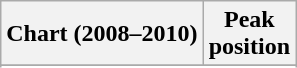<table class="wikitable sortable plainrowheaders" style="text-align:center;">
<tr>
<th>Chart (2008–2010)</th>
<th>Peak<br>position</th>
</tr>
<tr>
</tr>
<tr>
</tr>
<tr>
</tr>
<tr>
</tr>
<tr>
</tr>
</table>
